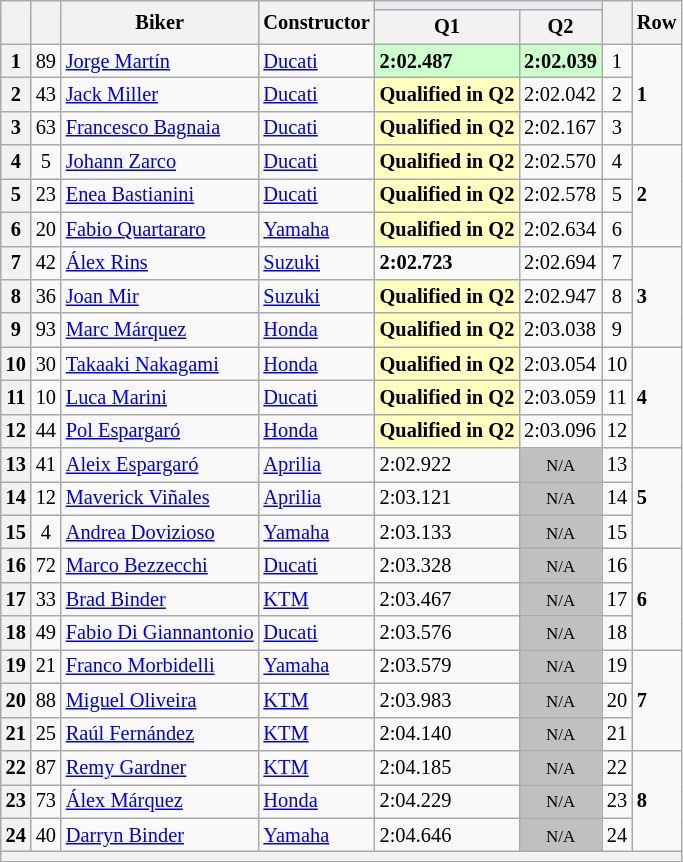<table class="wikitable sortable" style="font-size: 85%;">
<tr>
<th rowspan="2"></th>
<th rowspan="2"></th>
<th rowspan="2">Biker</th>
<th rowspan="2">Constructor</th>
<th colspan="2" style="background:#eaecf0; text-align:center;"></th>
<th rowspan="2"></th>
<th rowspan="2">Row</th>
</tr>
<tr>
<th scope="col">Q1</th>
<th scope="col">Q2</th>
</tr>
<tr>
<th scope="row">1</th>
<td align="center">89</td>
<td> <a href='#'>Jorge Martín</a></td>
<td><a href='#'>Ducati</a></td>
<td style="background:#ccffcc;"><strong>2:02.487</strong></td>
<td style="background:#ccffcc;"><strong>2:02.039</strong></td>
<td align="center">1</td>
<td rowspan="3"><strong>1</strong></td>
</tr>
<tr>
<th scope="row">2</th>
<td align="center">43</td>
<td> <a href='#'>Jack Miller</a></td>
<td><a href='#'>Ducati</a></td>
<td style="background:#ffffbf;"><strong>Qualified in Q2</strong></td>
<td>2:02.042</td>
<td align="center">2</td>
</tr>
<tr>
<th scope="row">3</th>
<td align="center">63</td>
<td> <a href='#'>Francesco Bagnaia</a></td>
<td><a href='#'>Ducati</a></td>
<td style="background:#ffffbf;"><strong>Qualified in Q2</strong></td>
<td>2:02.167</td>
<td align="center">3</td>
</tr>
<tr>
<th scope="row">4</th>
<td align="center">5</td>
<td> <a href='#'>Johann Zarco</a></td>
<td><a href='#'>Ducati</a></td>
<td style="background:#ffffbf;"><strong>Qualified in Q2</strong></td>
<td>2:02.570</td>
<td align="center">4</td>
<td rowspan="3"><strong>2</strong></td>
</tr>
<tr>
<th scope="row">5</th>
<td align="center">23</td>
<td> <a href='#'>Enea Bastianini</a></td>
<td><a href='#'>Ducati</a></td>
<td style="background:#ffffbf;"><strong>Qualified in Q2</strong></td>
<td>2:02.578</td>
<td align="center">5</td>
</tr>
<tr>
<th scope="row">6</th>
<td align="center">20</td>
<td> <a href='#'>Fabio Quartararo</a></td>
<td><a href='#'>Yamaha</a></td>
<td style="background:#ffffbf;"><strong>Qualified in Q2</strong></td>
<td>2:02.634</td>
<td align="center">6</td>
</tr>
<tr>
<th scope="row">7</th>
<td align="center">42</td>
<td> <a href='#'>Álex Rins</a></td>
<td><a href='#'>Suzuki</a></td>
<td><strong>2:02.723</strong></td>
<td>2:02.694</td>
<td align="center">7</td>
<td rowspan="3"><strong>3</strong></td>
</tr>
<tr>
<th scope="row">8</th>
<td align="center">36</td>
<td> <a href='#'>Joan Mir</a></td>
<td><a href='#'>Suzuki</a></td>
<td style="background:#ffffbf;"><strong>Qualified in Q2</strong></td>
<td>2:02.947</td>
<td align="center">8</td>
</tr>
<tr>
<th scope="row">9</th>
<td align="center">93</td>
<td> <a href='#'>Marc Márquez</a></td>
<td><a href='#'>Honda</a></td>
<td style="background:#ffffbf;"><strong>Qualified in Q2</strong></td>
<td>2:03.038</td>
<td align="center">9</td>
</tr>
<tr>
<th scope="row">10</th>
<td align="center">30</td>
<td> <a href='#'>Takaaki Nakagami</a></td>
<td><a href='#'>Honda</a></td>
<td style="background:#ffffbf;"><strong>Qualified in Q2</strong></td>
<td>2:03.054</td>
<td align="center">10</td>
<td rowspan="3"><strong>4</strong></td>
</tr>
<tr>
<th scope="row">11</th>
<td align="center">10</td>
<td> <a href='#'>Luca Marini</a></td>
<td><a href='#'>Ducati</a></td>
<td style="background:#ffffbf;"><strong>Qualified in Q2</strong></td>
<td>2:03.059</td>
<td align="center">11</td>
</tr>
<tr>
<th scope="row">12</th>
<td align="center">44</td>
<td> <a href='#'>Pol Espargaró</a></td>
<td><a href='#'>Honda</a></td>
<td style="background:#ffffbf;"><strong>Qualified in Q2</strong></td>
<td>2:03.096</td>
<td align="center">12</td>
</tr>
<tr>
<th scope="row">13</th>
<td align="center">41</td>
<td> <a href='#'>Aleix Espargaró</a></td>
<td><a href='#'>Aprilia</a></td>
<td>2:02.922</td>
<td style="background: silver" align="center" data-sort-value="13"><small>N/A</small></td>
<td align="center">13</td>
<td rowspan="3"><strong>5</strong></td>
</tr>
<tr>
<th scope="row">14</th>
<td align="center">12</td>
<td> <a href='#'>Maverick Viñales</a></td>
<td><a href='#'>Aprilia</a></td>
<td>2:03.121</td>
<td style="background: silver" align="center" data-sort-value="14"><small>N/A</small></td>
<td align="center">14</td>
</tr>
<tr>
<th scope="row">15</th>
<td align="center">4</td>
<td> <a href='#'>Andrea Dovizioso</a></td>
<td><a href='#'>Yamaha</a></td>
<td>2:03.133</td>
<td style="background: silver" align="center" data-sort-value="15"><small>N/A</small></td>
<td align="center">15</td>
</tr>
<tr>
<th scope="row">16</th>
<td align="center">72</td>
<td> <a href='#'>Marco Bezzecchi</a></td>
<td><a href='#'>Ducati</a></td>
<td>2:03.328</td>
<td style="background: silver" align="center" data-sort-value="16"><small>N/A</small></td>
<td align="center">16</td>
<td rowspan="3"><strong>6</strong></td>
</tr>
<tr>
<th scope="row">17</th>
<td align="center">33</td>
<td> <a href='#'>Brad Binder</a></td>
<td><a href='#'>KTM</a></td>
<td>2:03.467</td>
<td style="background: silver" align="center" data-sort-value="17"><small>N/A</small></td>
<td align="center">17</td>
</tr>
<tr>
<th scope="row">18</th>
<td align="center">49</td>
<td> <a href='#'>Fabio Di Giannantonio</a></td>
<td><a href='#'>Ducati</a></td>
<td>2:03.576</td>
<td style="background: silver" align="center" data-sort-value="18"><small>N/A</small></td>
<td align="center">18</td>
</tr>
<tr>
<th scope="row">19</th>
<td align="center">21</td>
<td> <a href='#'>Franco Morbidelli</a></td>
<td><a href='#'>Yamaha</a></td>
<td>2:03.579</td>
<td style="background: silver" align="center" data-sort-value="19"><small>N/A</small></td>
<td align="center">19</td>
<td rowspan="3"><strong>7</strong></td>
</tr>
<tr>
<th scope="row">20</th>
<td align="center">88</td>
<td> <a href='#'>Miguel Oliveira</a></td>
<td><a href='#'>KTM</a></td>
<td>2:03.983</td>
<td style="background: silver" align="center" data-sort-value="20"><small>N/A</small></td>
<td align="center">20</td>
</tr>
<tr>
<th scope="row">21</th>
<td align="center">25</td>
<td> <a href='#'>Raúl Fernández</a></td>
<td><a href='#'>KTM</a></td>
<td>2:04.140</td>
<td style="background: silver" align="center" data-sort-value="21"><small>N/A</small></td>
<td align="center">21</td>
</tr>
<tr>
<th scope="row">22</th>
<td align="center">87</td>
<td> <a href='#'>Remy Gardner</a></td>
<td><a href='#'>KTM</a></td>
<td>2:04.185</td>
<td style="background: silver" align="center" data-sort-value="22"><small>N/A</small></td>
<td align="center">22</td>
<td rowspan="3"><strong>8</strong></td>
</tr>
<tr>
<th scope="row">23</th>
<td align="center">73</td>
<td> <a href='#'>Álex Márquez</a></td>
<td><a href='#'>Honda</a></td>
<td>2:04.229</td>
<td style="background: silver" align="center" data-sort-value="23"><small>N/A</small></td>
<td align="center">23</td>
</tr>
<tr>
<th scope="row">24</th>
<td align="center">40</td>
<td> <a href='#'>Darryn Binder</a></td>
<td><a href='#'>Yamaha</a></td>
<td>2:04.646</td>
<td style="background: silver" align="center" data-sort-value="24"><small>N/A</small></td>
<td align="center">24</td>
</tr>
<tr>
<th colspan="8"></th>
</tr>
<tr>
</tr>
</table>
